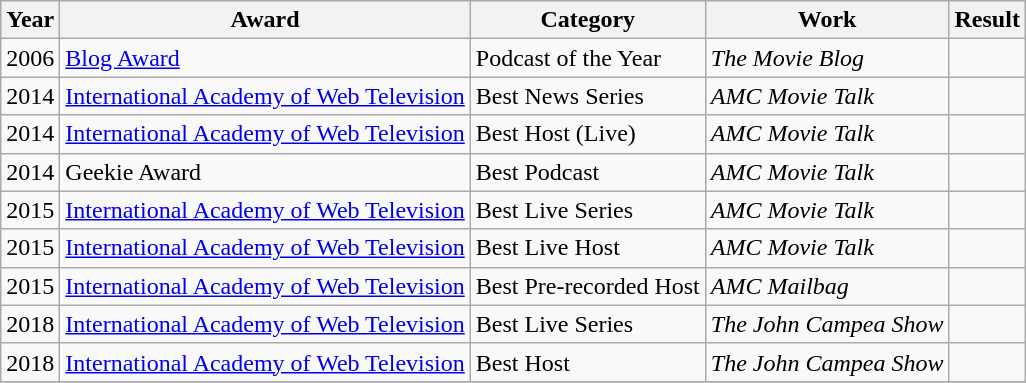<table class="wikitable sortable">
<tr>
<th>Year</th>
<th>Award</th>
<th>Category</th>
<th>Work</th>
<th>Result</th>
</tr>
<tr>
<td>2006</td>
<td><a href='#'>Blog Award</a></td>
<td>Podcast of the Year</td>
<td><em>The Movie Blog</em></td>
<td></td>
</tr>
<tr>
<td>2014</td>
<td><a href='#'>International Academy of Web Television</a></td>
<td>Best News Series</td>
<td><em>AMC Movie Talk</em></td>
<td></td>
</tr>
<tr>
<td>2014</td>
<td><a href='#'>International Academy of Web Television</a></td>
<td>Best Host (Live)</td>
<td><em>AMC Movie Talk</em></td>
<td></td>
</tr>
<tr>
<td>2014</td>
<td>Geekie Award</td>
<td>Best Podcast</td>
<td><em>AMC Movie Talk</em></td>
<td></td>
</tr>
<tr>
<td>2015</td>
<td><a href='#'>International Academy of Web Television</a></td>
<td>Best Live Series</td>
<td><em>AMC Movie Talk</em></td>
<td></td>
</tr>
<tr>
<td>2015</td>
<td><a href='#'>International Academy of Web Television</a></td>
<td>Best Live Host</td>
<td><em>AMC Movie Talk</em></td>
<td></td>
</tr>
<tr>
<td>2015</td>
<td><a href='#'>International Academy of Web Television</a></td>
<td>Best Pre-recorded Host</td>
<td><em>AMC Mailbag</em></td>
<td></td>
</tr>
<tr>
<td>2018</td>
<td><a href='#'>International Academy of Web Television</a></td>
<td>Best Live Series</td>
<td><em>The John Campea Show</em></td>
<td></td>
</tr>
<tr>
<td>2018</td>
<td><a href='#'>International Academy of Web Television</a></td>
<td>Best Host</td>
<td><em>The John Campea Show</em></td>
<td></td>
</tr>
<tr>
</tr>
</table>
